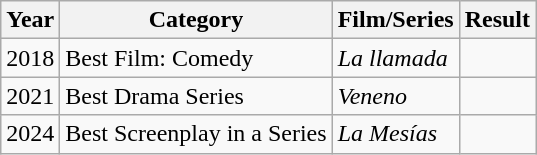<table class="wikitable">
<tr>
<th>Year</th>
<th>Category</th>
<th>Film/Series</th>
<th>Result</th>
</tr>
<tr>
<td>2018</td>
<td>Best Film: Comedy</td>
<td><em>La llamada</em></td>
<td></td>
</tr>
<tr>
<td>2021</td>
<td>Best Drama Series</td>
<td><em>Veneno</em></td>
<td></td>
</tr>
<tr>
<td>2024</td>
<td>Best Screenplay in a Series</td>
<td><em>La Mesías</em></td>
<td></td>
</tr>
</table>
